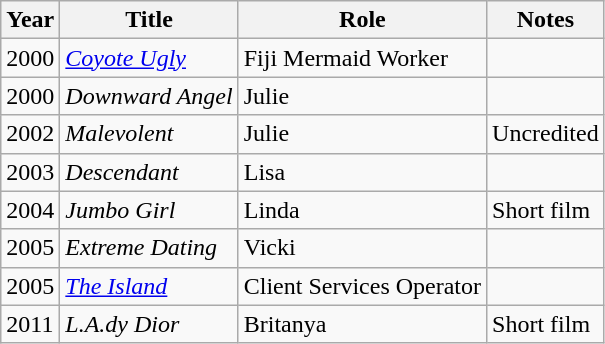<table class="wikitable">
<tr>
<th>Year</th>
<th>Title</th>
<th>Role</th>
<th>Notes</th>
</tr>
<tr>
<td>2000</td>
<td><em><a href='#'>Coyote Ugly</a></em></td>
<td>Fiji Mermaid Worker</td>
<td></td>
</tr>
<tr>
<td>2000</td>
<td><em>Downward Angel</em></td>
<td>Julie</td>
<td></td>
</tr>
<tr>
<td>2002</td>
<td><em>Malevolent</em></td>
<td>Julie</td>
<td>Uncredited</td>
</tr>
<tr>
<td>2003</td>
<td><em>Descendant</em></td>
<td>Lisa</td>
<td></td>
</tr>
<tr>
<td>2004</td>
<td><em>Jumbo Girl</em></td>
<td>Linda</td>
<td>Short film</td>
</tr>
<tr>
<td>2005</td>
<td><em>Extreme Dating</em></td>
<td>Vicki</td>
<td></td>
</tr>
<tr>
<td>2005</td>
<td><em><a href='#'>The Island</a></em></td>
<td>Client Services Operator</td>
<td></td>
</tr>
<tr>
<td>2011</td>
<td><em>L.A.dy Dior</em></td>
<td>Britanya</td>
<td>Short film</td>
</tr>
</table>
